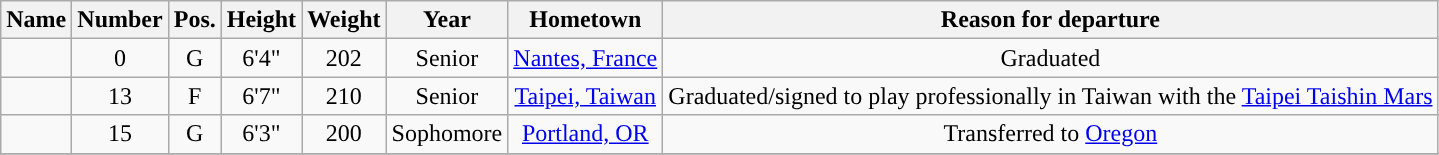<table class="wikitable sortable sortable" style="text-align: center">
<tr align=center>
<th>Name</th>
<th>Number</th>
<th>Pos.</th>
<th>Height</th>
<th>Weight</th>
<th>Year</th>
<th>Hometown</th>
<th>Reason for departure</th>
</tr>
<tr>
<td></td>
<td>0</td>
<td>G</td>
<td>6'4"</td>
<td>202</td>
<td>Senior</td>
<td><a href='#'>Nantes, France</a></td>
<td>Graduated</td>
</tr>
<tr>
<td></td>
<td>13</td>
<td>F</td>
<td>6'7"</td>
<td>210</td>
<td>Senior</td>
<td><a href='#'>Taipei, Taiwan</a></td>
<td>Graduated/signed to play professionally in Taiwan with the <a href='#'>Taipei Taishin Mars</a></td>
</tr>
<tr>
<td></td>
<td>15</td>
<td>G</td>
<td>6'3"</td>
<td>200</td>
<td>Sophomore</td>
<td><a href='#'>Portland, OR</a></td>
<td>Transferred to <a href='#'>Oregon</a></td>
</tr>
<tr>
</tr>
</table>
